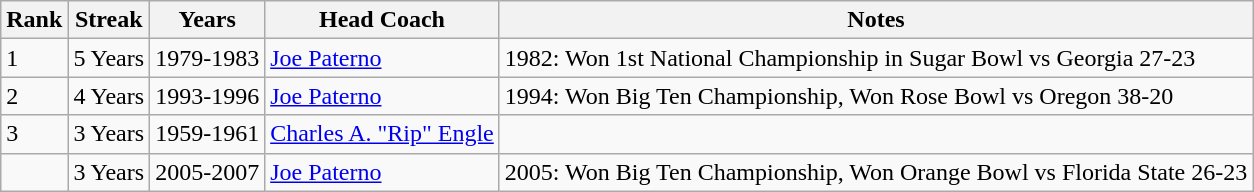<table class="wikitable">
<tr>
<th>Rank</th>
<th>Streak</th>
<th>Years</th>
<th>Head Coach</th>
<th>Notes</th>
</tr>
<tr>
<td>1</td>
<td>5 Years</td>
<td>1979-1983</td>
<td><a href='#'>Joe Paterno</a></td>
<td>1982: Won 1st National Championship in Sugar Bowl vs Georgia 27-23</td>
</tr>
<tr>
<td>2</td>
<td>4 Years</td>
<td>1993-1996</td>
<td><a href='#'>Joe Paterno</a></td>
<td>1994: Won Big Ten Championship, Won Rose Bowl vs Oregon 38-20</td>
</tr>
<tr>
<td>3</td>
<td>3 Years</td>
<td>1959-1961</td>
<td><a href='#'>Charles A. "Rip" Engle</a></td>
<td></td>
</tr>
<tr>
<td></td>
<td>3 Years</td>
<td>2005-2007</td>
<td><a href='#'>Joe Paterno</a></td>
<td>2005: Won Big Ten Championship, Won Orange Bowl vs Florida State 26-23</td>
</tr>
</table>
